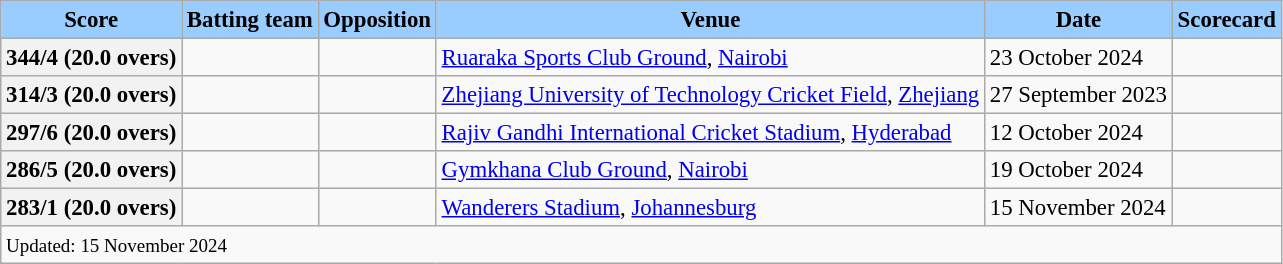<table class="wikitable sortable defaultleft" style="font-size: 95%">
<tr>
<th style="background-color:#9cf;">Score</th>
<th style="background-color:#9cf;">Batting team</th>
<th style="background-color:#9cf;">Opposition</th>
<th style="background-color:#9cf;">Venue</th>
<th style="background-color:#9cf;">Date</th>
<th style="background-color:#9cf;">Scorecard</th>
</tr>
<tr>
<th scope="row">344/4 (20.0 overs)</th>
<td></td>
<td></td>
<td><a href='#'>Ruaraka Sports Club Ground</a>, <a href='#'>Nairobi</a></td>
<td>23 October 2024</td>
<td></td>
</tr>
<tr>
<th scope="row">314/3 (20.0 overs)</th>
<td></td>
<td></td>
<td><a href='#'>Zhejiang University of Technology Cricket Field</a>, <a href='#'>Zhejiang</a></td>
<td>27 September 2023</td>
<td></td>
</tr>
<tr>
<th scope="row">297/6 (20.0 overs)</th>
<td></td>
<td></td>
<td><a href='#'>Rajiv Gandhi International Cricket Stadium</a>, <a href='#'>Hyderabad</a></td>
<td>12 October 2024</td>
<td></td>
</tr>
<tr>
<th scope="row">286/5 (20.0 overs)</th>
<td></td>
<td></td>
<td><a href='#'>Gymkhana Club Ground</a>, <a href='#'>Nairobi</a></td>
<td>19 October 2024</td>
<td></td>
</tr>
<tr>
<th scope="row">283/1 (20.0 overs)</th>
<td></td>
<td></td>
<td><a href='#'>Wanderers Stadium</a>, <a href='#'>Johannesburg</a></td>
<td>15 November 2024</td>
<td></td>
</tr>
<tr>
<td scope="row" colspan=6 style="text-align:left;"><small>Updated: 15 November 2024</small></td>
</tr>
</table>
